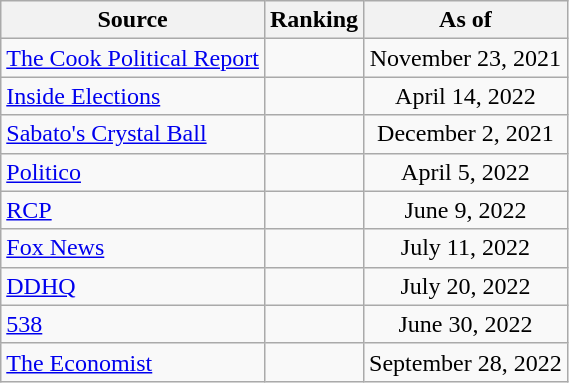<table class="wikitable" style="text-align:center">
<tr>
<th>Source</th>
<th>Ranking</th>
<th>As of</th>
</tr>
<tr>
<td align=left><a href='#'>The Cook Political Report</a></td>
<td></td>
<td>November 23, 2021</td>
</tr>
<tr>
<td align=left><a href='#'>Inside Elections</a></td>
<td></td>
<td>April 14, 2022</td>
</tr>
<tr>
<td align=left><a href='#'>Sabato's Crystal Ball</a></td>
<td></td>
<td>December 2, 2021</td>
</tr>
<tr>
<td style="text-align:left;"><a href='#'>Politico</a></td>
<td></td>
<td>April 5, 2022</td>
</tr>
<tr>
<td style="text-align:left;"><a href='#'>RCP</a></td>
<td></td>
<td>June 9, 2022</td>
</tr>
<tr>
<td align=left><a href='#'>Fox News</a></td>
<td></td>
<td>July 11, 2022</td>
</tr>
<tr>
<td style="text-align:left;"><a href='#'>DDHQ</a></td>
<td></td>
<td>July 20, 2022</td>
</tr>
<tr>
<td style="text-align:left;"><a href='#'>538</a></td>
<td></td>
<td>June 30, 2022</td>
</tr>
<tr>
<td align="left"><a href='#'>The Economist</a></td>
<td></td>
<td>September 28, 2022</td>
</tr>
</table>
